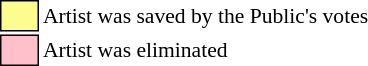<table class="toccolours"style="font-size: 90%; white-space: nowrap;">
<tr>
<td style="background:#fdfc8f; border:1px solid black;">      </td>
<td>Artist was saved by the Public's votes</td>
</tr>
<tr>
<td style="background:pink; border:1px solid black;">      </td>
<td>Artist was eliminated</td>
</tr>
</table>
